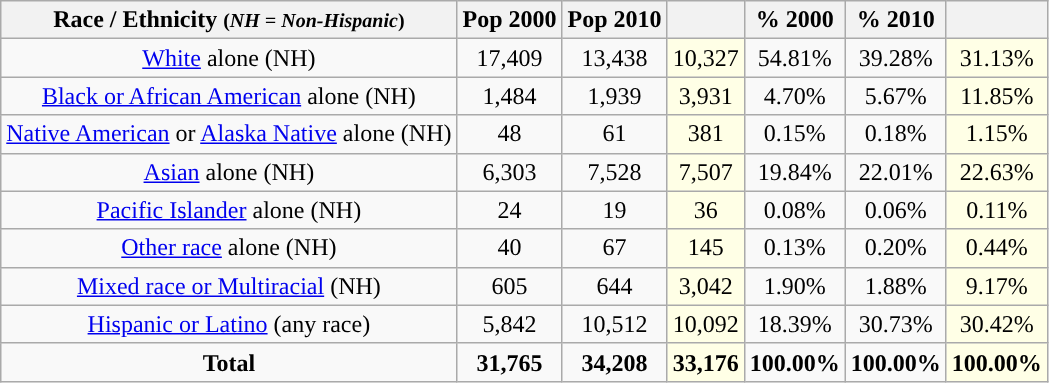<table class="wikitable" style="text-align:center;">
<tr>
<th>Race / Ethnicity <small>(<em>NH = Non-Hispanic</em>)</small></th>
<th>Pop 2000</th>
<th>Pop 2010</th>
<th></th>
<th>% 2000</th>
<th>% 2010</th>
<th></th>
</tr>
<tr>
<td><a href='#'>White</a> alone (NH)</td>
<td>17,409</td>
<td>13,438</td>
<td style='background: #ffffe6;'>10,327</td>
<td>54.81%</td>
<td>39.28%</td>
<td style='background: #ffffe6;'>31.13%</td>
</tr>
<tr>
<td><a href='#'>Black or African American</a> alone (NH)</td>
<td>1,484</td>
<td>1,939</td>
<td style='background: #ffffe6;'>3,931</td>
<td>4.70%</td>
<td>5.67%</td>
<td style='background: #ffffe6;'>11.85%</td>
</tr>
<tr>
<td><a href='#'>Native American</a> or <a href='#'>Alaska Native</a> alone (NH)</td>
<td>48</td>
<td>61</td>
<td style='background: #ffffe6;'>381</td>
<td>0.15%</td>
<td>0.18%</td>
<td style='background: #ffffe6;'>1.15%</td>
</tr>
<tr>
<td><a href='#'>Asian</a> alone (NH)</td>
<td>6,303</td>
<td>7,528</td>
<td style='background: #ffffe6;'>7,507</td>
<td>19.84%</td>
<td>22.01%</td>
<td style='background: #ffffe6;'>22.63%</td>
</tr>
<tr>
<td><a href='#'>Pacific Islander</a> alone (NH)</td>
<td>24</td>
<td>19</td>
<td style='background: #ffffe6;'>36</td>
<td>0.08%</td>
<td>0.06%</td>
<td style='background: #ffffe6;'>0.11%</td>
</tr>
<tr>
<td><a href='#'>Other race</a> alone (NH)</td>
<td>40</td>
<td>67</td>
<td style='background: #ffffe6;'>145</td>
<td>0.13%</td>
<td>0.20%</td>
<td style='background: #ffffe6;'>0.44%</td>
</tr>
<tr>
<td><a href='#'>Mixed race or Multiracial</a> (NH)</td>
<td>605</td>
<td>644</td>
<td style='background: #ffffe6;'>3,042</td>
<td>1.90%</td>
<td>1.88%</td>
<td style='background: #ffffe6;'>9.17%</td>
</tr>
<tr>
<td><a href='#'>Hispanic or Latino</a> (any race)</td>
<td>5,842</td>
<td>10,512</td>
<td style='background: #ffffe6;'>10,092</td>
<td>18.39%</td>
<td>30.73%</td>
<td style='background: #ffffe6;'>30.42%</td>
</tr>
<tr>
<td><strong>Total</strong></td>
<td><strong>31,765</strong></td>
<td><strong>34,208</strong></td>
<td style='background: #ffffe6;'><strong>33,176</strong></td>
<td><strong>100.00%</strong></td>
<td><strong>100.00%</strong></td>
<td style='background: #ffffe6;'><strong>100.00%</strong></td>
</tr>
</table>
